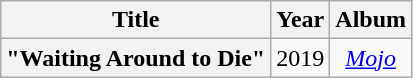<table class="wikitable plainrowheaders" style="text-align:center;">
<tr>
<th>Title</th>
<th>Year</th>
<th>Album</th>
</tr>
<tr>
<th scope="row">"Waiting Around to Die"<br></th>
<td>2019</td>
<td><em><a href='#'>Mojo</a></em></td>
</tr>
</table>
